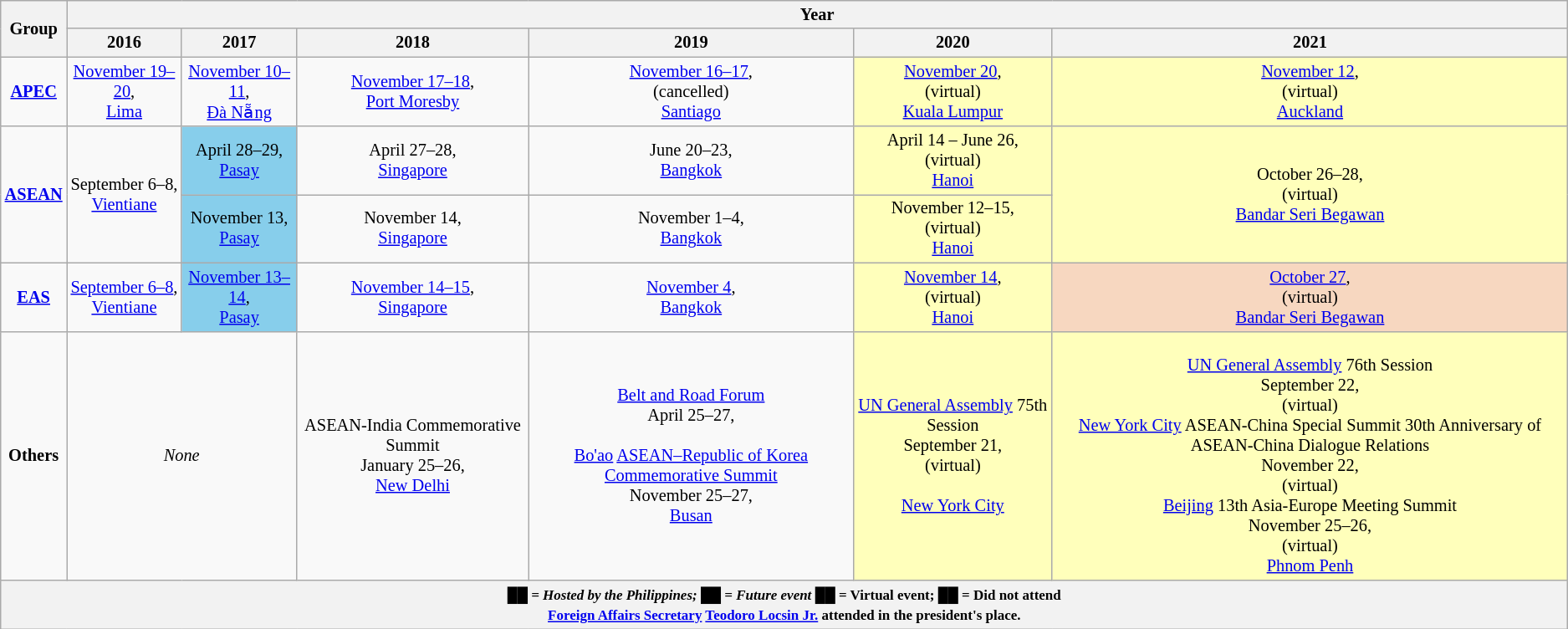<table class="wikitable" style="font-size:85%; text-align:center;">
<tr>
<th rowspan="2">Group</th>
<th colspan="7">Year</th>
</tr>
<tr>
<th>2016</th>
<th>2017</th>
<th>2018</th>
<th>2019</th>
<th>2020</th>
<th>2021</th>
</tr>
<tr>
<td><strong><a href='#'>APEC</a></strong></td>
<td><a href='#'>November 19–20</a>,<br> <a href='#'>Lima</a></td>
<td><a href='#'>November 10–11</a>,<br> <a href='#'>Đà Nẵng</a></td>
<td><a href='#'>November 17–18</a>,<br> <a href='#'>Port Moresby</a></td>
<td><a href='#'>November 16–17</a>,<br>(cancelled)<br> <a href='#'>Santiago</a></td>
<td style="background:#ffb;"><a href='#'>November 20</a>,<br>(virtual)<br> <a href='#'>Kuala Lumpur</a></td>
<td style="background:#ffb;"><a href='#'>November 12</a>,<br>(virtual)<br> <a href='#'>Auckland</a></td>
</tr>
<tr>
<td rowspan="2"><strong><a href='#'>ASEAN</a></strong></td>
<td rowspan="2">September 6–8,<br> <a href='#'>Vientiane</a></td>
<td style="background:#87ceeb;">April 28–29,<br> <a href='#'>Pasay</a></td>
<td>April 27–28,<br> <a href='#'>Singapore</a></td>
<td>June 20–23,<br> <a href='#'>Bangkok</a></td>
<td style="background:#ffb;">April 14 – June 26,<br>(virtual)<br> <a href='#'>Hanoi</a></td>
<td style="background:#ffb;" rowspan="2">October 26–28,<br>(virtual)<br> <a href='#'>Bandar Seri Begawan</a></td>
</tr>
<tr>
<td style="background:#87ceeb;">November 13,<br> <a href='#'>Pasay</a></td>
<td>November 14,<br> <a href='#'>Singapore</a></td>
<td>November 1–4,<br> <a href='#'>Bangkok</a></td>
<td style="background:#ffb;">November 12–15,<br>(virtual)<br> <a href='#'>Hanoi</a></td>
</tr>
<tr>
<td><strong><a href='#'>EAS</a></strong></td>
<td><a href='#'>September 6–8</a>,<br> <a href='#'>Vientiane</a></td>
<td style="background:#87ceeb;"><a href='#'>November 13–14</a>,<br> <a href='#'>Pasay</a></td>
<td><a href='#'>November 14–15</a>,<br> <a href='#'>Singapore</a></td>
<td><a href='#'>November 4</a>,<br> <a href='#'>Bangkok</a></td>
<td style="background:#ffb;"><a href='#'>November 14</a>,<br>(virtual)<br> <a href='#'>Hanoi</a></td>
<td style="background:#f7d7c0;"><a href='#'>October 27</a>,<br>(virtual)<br> <a href='#'>Bandar Seri Begawan</a><br></td>
</tr>
<tr>
<td><strong>Others</strong></td>
<td colspan="2"><em>None</em></td>
<td>ASEAN-India Commemorative Summit<br>January 25–26,<br> <a href='#'>New Delhi</a></td>
<td><a href='#'>Belt and Road Forum</a><br>April 25–27,<br><br> <a href='#'>Bo'ao</a>
<a href='#'>ASEAN–Republic of Korea Commemorative Summit</a><br>November 25–27,<br>
 <a href='#'>Busan</a></td>
<td style="background:#ffb;"><a href='#'>UN General Assembly</a> 75th Session<br>September 21,<br>(virtual)<br><br> <a href='#'>New York City</a></td>
<td style="background:#ffb;"><br><a href='#'>UN General Assembly</a> 76th Session<br>September 22,<br>(virtual)<br>
 <a href='#'>New York City</a> 
ASEAN-China Special Summit 30th Anniversary of ASEAN-China Dialogue Relations<br>November 22,<br>(virtual)<br>
 <a href='#'>Beijing</a>
13th Asia-Europe Meeting Summit<br>November 25–26,<br>(virtual)<br>  <a href='#'>Phnom Penh</a></td>
</tr>
<tr>
<th colspan="7"><small><em><span>██</span> = Hosted by the Philippines; <span>██</span> = Future event</em> <span>██</span> = Virtual event; <span>██</span> = Did not attend </small> <br><small> <a href='#'>Foreign Affairs Secretary</a> <a href='#'>Teodoro Locsin Jr.</a> attended in the president's place.</small></th>
</tr>
</table>
